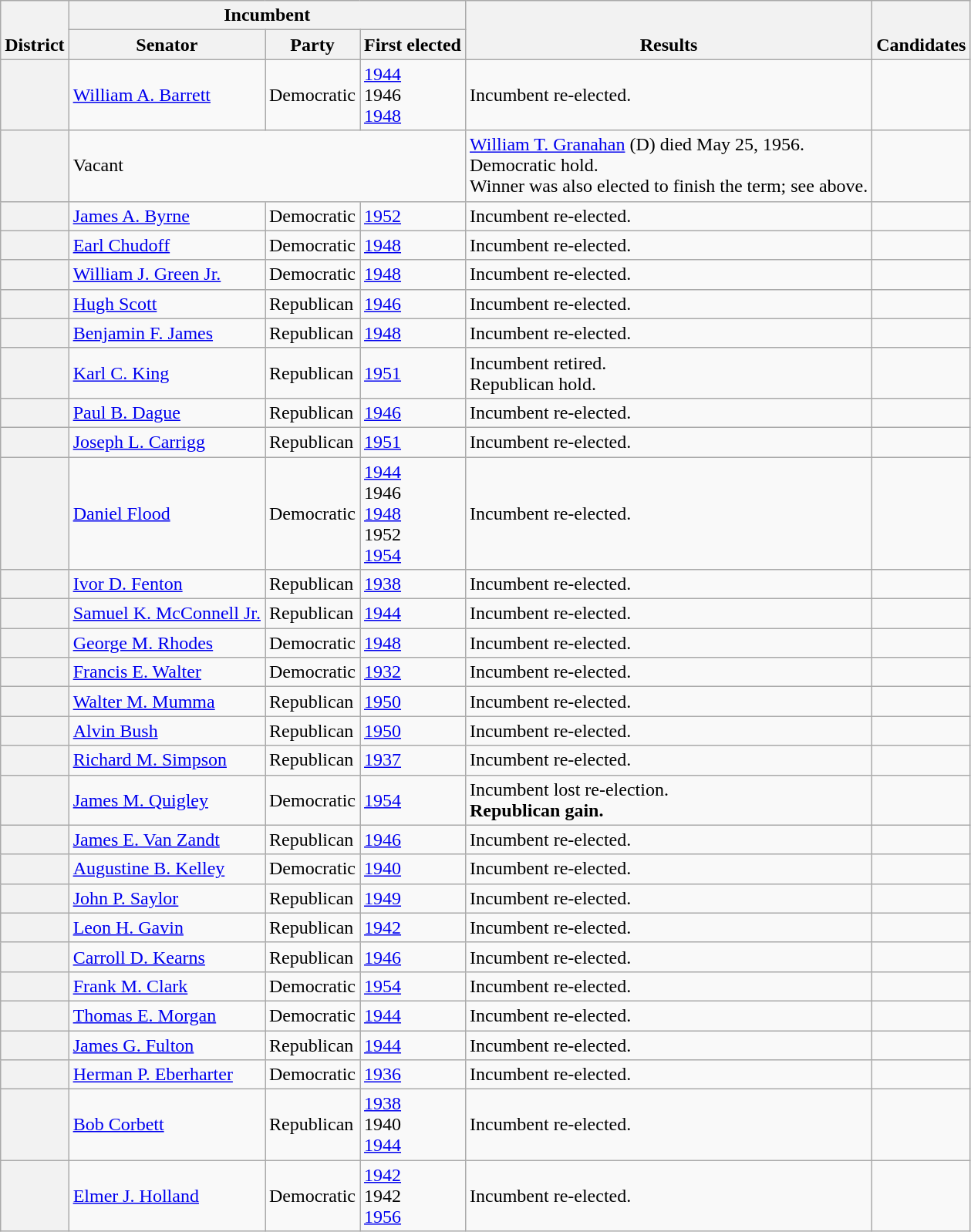<table class=wikitable>
<tr valign=bottom>
<th rowspan=2>District</th>
<th colspan=3>Incumbent</th>
<th rowspan=2>Results</th>
<th rowspan=2>Candidates</th>
</tr>
<tr>
<th>Senator</th>
<th>Party</th>
<th>First elected</th>
</tr>
<tr>
<th></th>
<td><a href='#'>William A. Barrett</a></td>
<td>Democratic</td>
<td><a href='#'>1944</a><br>1946 <br><a href='#'>1948</a></td>
<td>Incumbent re-elected.</td>
<td nowrap></td>
</tr>
<tr>
<th></th>
<td colspan=3>Vacant</td>
<td><a href='#'>William T. Granahan</a> (D) died May 25, 1956.<br>Democratic hold.<br>Winner was also elected to finish the term; see above.</td>
<td nowrap></td>
</tr>
<tr>
<th></th>
<td><a href='#'>James A. Byrne</a></td>
<td>Democratic</td>
<td><a href='#'>1952</a></td>
<td>Incumbent re-elected.</td>
<td nowrap></td>
</tr>
<tr>
<th></th>
<td><a href='#'>Earl Chudoff</a></td>
<td>Democratic</td>
<td><a href='#'>1948</a></td>
<td>Incumbent re-elected.</td>
<td nowrap></td>
</tr>
<tr>
<th></th>
<td><a href='#'>William J. Green Jr.</a></td>
<td>Democratic</td>
<td><a href='#'>1948</a></td>
<td>Incumbent re-elected.</td>
<td nowrap></td>
</tr>
<tr>
<th></th>
<td><a href='#'>Hugh Scott</a></td>
<td>Republican</td>
<td><a href='#'>1946</a></td>
<td>Incumbent re-elected.</td>
<td nowrap></td>
</tr>
<tr>
<th></th>
<td><a href='#'>Benjamin F. James</a></td>
<td>Republican</td>
<td><a href='#'>1948</a></td>
<td>Incumbent re-elected.</td>
<td nowrap></td>
</tr>
<tr>
<th></th>
<td><a href='#'>Karl C. King</a></td>
<td>Republican</td>
<td><a href='#'>1951 </a></td>
<td>Incumbent retired.<br>Republican hold.</td>
<td nowrap></td>
</tr>
<tr>
<th></th>
<td><a href='#'>Paul B. Dague</a></td>
<td>Republican</td>
<td><a href='#'>1946</a></td>
<td>Incumbent re-elected.</td>
<td nowrap></td>
</tr>
<tr>
<th></th>
<td><a href='#'>Joseph L. Carrigg</a></td>
<td>Republican</td>
<td><a href='#'>1951 </a></td>
<td>Incumbent re-elected.</td>
<td nowrap></td>
</tr>
<tr>
<th></th>
<td><a href='#'>Daniel Flood</a></td>
<td>Democratic</td>
<td><a href='#'>1944</a><br>1946 <br><a href='#'>1948</a><br>1952 <br><a href='#'>1954</a></td>
<td>Incumbent re-elected.</td>
<td nowrap></td>
</tr>
<tr>
<th></th>
<td><a href='#'>Ivor D. Fenton</a></td>
<td>Republican</td>
<td><a href='#'>1938</a></td>
<td>Incumbent re-elected.</td>
<td nowrap></td>
</tr>
<tr>
<th></th>
<td><a href='#'>Samuel K. McConnell Jr.</a></td>
<td>Republican</td>
<td><a href='#'>1944</a></td>
<td>Incumbent re-elected.</td>
<td nowrap></td>
</tr>
<tr>
<th></th>
<td><a href='#'>George M. Rhodes</a></td>
<td>Democratic</td>
<td><a href='#'>1948</a></td>
<td>Incumbent re-elected.</td>
<td nowrap></td>
</tr>
<tr>
<th></th>
<td><a href='#'>Francis E. Walter</a></td>
<td>Democratic</td>
<td><a href='#'>1932</a></td>
<td>Incumbent re-elected.</td>
<td nowrap></td>
</tr>
<tr>
<th></th>
<td><a href='#'>Walter M. Mumma</a></td>
<td>Republican</td>
<td><a href='#'>1950</a></td>
<td>Incumbent re-elected.</td>
<td nowrap></td>
</tr>
<tr>
<th></th>
<td><a href='#'>Alvin Bush</a></td>
<td>Republican</td>
<td><a href='#'>1950</a></td>
<td>Incumbent re-elected.</td>
<td nowrap></td>
</tr>
<tr>
<th></th>
<td><a href='#'>Richard M. Simpson</a></td>
<td>Republican</td>
<td><a href='#'>1937 </a></td>
<td>Incumbent re-elected.</td>
<td nowrap></td>
</tr>
<tr>
<th></th>
<td><a href='#'>James M. Quigley</a></td>
<td>Democratic</td>
<td><a href='#'>1954</a></td>
<td>Incumbent lost re-election.<br><strong>Republican gain.</strong></td>
<td nowrap></td>
</tr>
<tr>
<th></th>
<td><a href='#'>James E. Van Zandt</a></td>
<td>Republican</td>
<td><a href='#'>1946</a></td>
<td>Incumbent re-elected.</td>
<td nowrap></td>
</tr>
<tr>
<th></th>
<td><a href='#'>Augustine B. Kelley</a></td>
<td>Democratic</td>
<td><a href='#'>1940</a></td>
<td>Incumbent re-elected.</td>
<td nowrap></td>
</tr>
<tr>
<th></th>
<td><a href='#'>John P. Saylor</a></td>
<td>Republican</td>
<td><a href='#'>1949 </a></td>
<td>Incumbent re-elected.</td>
<td nowrap></td>
</tr>
<tr>
<th></th>
<td><a href='#'>Leon H. Gavin</a></td>
<td>Republican</td>
<td><a href='#'>1942</a></td>
<td>Incumbent re-elected.</td>
<td nowrap></td>
</tr>
<tr>
<th></th>
<td><a href='#'>Carroll D. Kearns</a></td>
<td>Republican</td>
<td><a href='#'>1946</a></td>
<td>Incumbent re-elected.</td>
<td nowrap></td>
</tr>
<tr>
<th></th>
<td><a href='#'>Frank M. Clark</a></td>
<td>Democratic</td>
<td><a href='#'>1954</a></td>
<td>Incumbent re-elected.</td>
<td nowrap></td>
</tr>
<tr>
<th></th>
<td><a href='#'>Thomas E. Morgan</a></td>
<td>Democratic</td>
<td><a href='#'>1944</a></td>
<td>Incumbent re-elected.</td>
<td nowrap></td>
</tr>
<tr>
<th></th>
<td><a href='#'>James G. Fulton</a></td>
<td>Republican</td>
<td><a href='#'>1944</a></td>
<td>Incumbent re-elected.</td>
<td nowrap></td>
</tr>
<tr>
<th></th>
<td><a href='#'>Herman P. Eberharter</a></td>
<td>Democratic</td>
<td><a href='#'>1936</a></td>
<td>Incumbent re-elected.</td>
<td nowrap></td>
</tr>
<tr>
<th></th>
<td><a href='#'>Bob Corbett</a></td>
<td>Republican</td>
<td><a href='#'>1938</a><br>1940 <br><a href='#'>1944</a></td>
<td>Incumbent re-elected.</td>
<td nowrap></td>
</tr>
<tr>
<th></th>
<td><a href='#'>Elmer J. Holland</a></td>
<td>Democratic</td>
<td><a href='#'>1942 </a><br>1942 <br><a href='#'>1956 </a></td>
<td>Incumbent re-elected.</td>
<td nowrap></td>
</tr>
</table>
